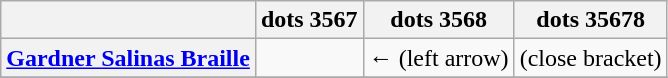<table class="wikitable">
<tr>
<th></th>
<th>dots 3567</th>
<th>dots 3568</th>
<th>dots 35678</th>
</tr>
<tr>
<th align=left><a href='#'>Gardner Salinas Braille</a></th>
<td></td>
<td>← (left arrow)</td>
<td> (close bracket)</td>
</tr>
<tr>
</tr>
<tr>
</tr>
</table>
